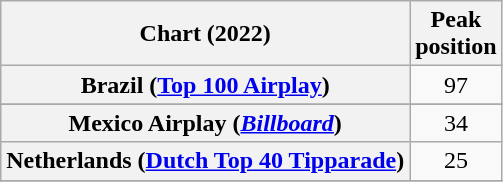<table class="wikitable sortable plainrowheaders" style="text-align:center">
<tr>
<th scope="col">Chart (2022)</th>
<th scope="col">Peak<br>position</th>
</tr>
<tr>
<th scope="row">Brazil (<a href='#'>Top 100 Airplay</a>)</th>
<td>97</td>
</tr>
<tr>
</tr>
<tr>
<th scope="row">Mexico Airplay (<em><a href='#'>Billboard</a></em>)</th>
<td>34</td>
</tr>
<tr>
<th scope="row">Netherlands (<a href='#'>Dutch Top 40 Tipparade</a>)</th>
<td>25</td>
</tr>
<tr>
</tr>
</table>
